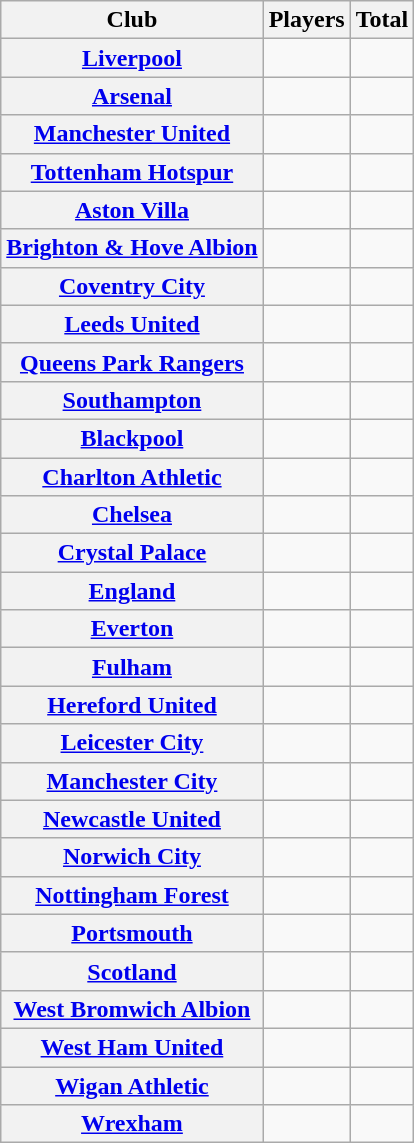<table class="sortable wikitable plainrowheaders">
<tr>
<th scope="col">Club</th>
<th scope="col">Players</th>
<th scope="col">Total</th>
</tr>
<tr>
<th scope="row"><a href='#'>Liverpool</a></th>
<td align="center"></td>
<td align="center"></td>
</tr>
<tr>
<th scope="row"><a href='#'>Arsenal</a></th>
<td align="center"></td>
<td align="center"></td>
</tr>
<tr>
<th scope="row"><a href='#'>Manchester United</a></th>
<td align="center"></td>
<td align="center"></td>
</tr>
<tr>
<th scope="row"><a href='#'>Tottenham Hotspur</a></th>
<td align="center"></td>
<td align="center"></td>
</tr>
<tr>
<th scope="row"><a href='#'>Aston Villa</a></th>
<td align="center"></td>
<td align="center"></td>
</tr>
<tr>
<th scope="row"><a href='#'>Brighton & Hove Albion</a></th>
<td align="center"></td>
<td align="center"></td>
</tr>
<tr>
<th scope="row"><a href='#'>Coventry City</a></th>
<td align="center"></td>
<td align="center"></td>
</tr>
<tr>
<th scope="row"><a href='#'>Leeds United</a></th>
<td align="center"></td>
<td align="center"></td>
</tr>
<tr>
<th scope="row"><a href='#'>Queens Park Rangers</a></th>
<td align="center"></td>
<td align="center"></td>
</tr>
<tr>
<th scope="row"><a href='#'>Southampton</a></th>
<td align="center"></td>
<td align="center"></td>
</tr>
<tr>
<th scope="row"><a href='#'>Blackpool</a></th>
<td align="center"></td>
<td align="center"></td>
</tr>
<tr>
<th scope="row"><a href='#'>Charlton Athletic</a></th>
<td align="center"></td>
<td align="center"></td>
</tr>
<tr>
<th scope="row"><a href='#'>Chelsea</a></th>
<td align="center"></td>
<td align="center"></td>
</tr>
<tr>
<th scope="row"><a href='#'>Crystal Palace</a></th>
<td align="center"></td>
<td align="center"></td>
</tr>
<tr>
<th scope="row"><a href='#'>England</a></th>
<td align="center"></td>
<td align="center"></td>
</tr>
<tr>
<th scope="row"><a href='#'>Everton</a></th>
<td align="center"></td>
<td align="center"></td>
</tr>
<tr>
<th scope="row"><a href='#'>Fulham</a></th>
<td align="center"></td>
<td align="center"></td>
</tr>
<tr>
<th scope="row"><a href='#'>Hereford United</a></th>
<td align="center"></td>
<td align="center"></td>
</tr>
<tr>
<th scope="row"><a href='#'>Leicester City</a></th>
<td align="center"></td>
<td align="center"></td>
</tr>
<tr>
<th scope="row"><a href='#'>Manchester City</a></th>
<td align="center"></td>
<td align="center"></td>
</tr>
<tr>
<th scope="row"><a href='#'>Newcastle United</a></th>
<td align="center"></td>
<td align="center"></td>
</tr>
<tr>
<th scope="row"><a href='#'>Norwich City</a></th>
<td align="center"></td>
<td align="center"></td>
</tr>
<tr>
<th scope="row"><a href='#'>Nottingham Forest</a></th>
<td align="center"></td>
<td align="center"></td>
</tr>
<tr>
<th scope="row"><a href='#'>Portsmouth</a></th>
<td align="center"></td>
<td align="center"></td>
</tr>
<tr>
<th scope="row"><a href='#'>Scotland</a></th>
<td align="center"></td>
<td align="center"></td>
</tr>
<tr>
<th scope="row"><a href='#'>West Bromwich Albion</a></th>
<td align="center"></td>
<td align="center"></td>
</tr>
<tr>
<th scope="row"><a href='#'>West Ham United</a></th>
<td align="center"></td>
<td align="center"></td>
</tr>
<tr>
<th scope="row"><a href='#'>Wigan Athletic</a></th>
<td align="center"></td>
<td align="center"></td>
</tr>
<tr>
<th scope="row"><a href='#'>Wrexham</a></th>
<td align="center"></td>
<td align="center"></td>
</tr>
</table>
